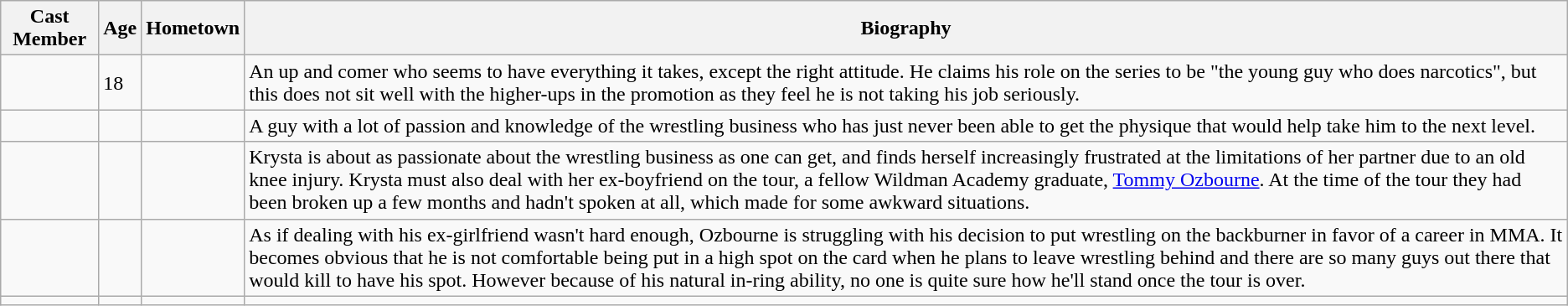<table class="wikitable sortable">
<tr>
<th>Cast Member</th>
<th>Age</th>
<th>Hometown</th>
<th>Biography</th>
</tr>
<tr>
<td></td>
<td>18</td>
<td></td>
<td>An up and comer who seems to have everything it takes, except the right attitude.  He claims his role on the series to be "the young guy who does narcotics", but this does not sit well with the higher-ups in the promotion as they feel he is not taking his job seriously.</td>
</tr>
<tr>
<td></td>
<td></td>
<td></td>
<td>A guy with a lot of passion and knowledge of the wrestling business who has just never been able to get the physique that would help take him to the next level.</td>
</tr>
<tr>
<td></td>
<td></td>
<td></td>
<td>Krysta is about as passionate about the wrestling business as one can get, and finds herself increasingly frustrated at the limitations of her partner due to an old knee injury.  Krysta must also deal with her ex-boyfriend on the tour, a fellow Wildman Academy graduate, <a href='#'>Tommy Ozbourne</a>.  At the time of the tour they had been broken up a few months and hadn't spoken at all, which made for some awkward situations.</td>
</tr>
<tr>
<td></td>
<td></td>
<td></td>
<td>As if dealing with his ex-girlfriend wasn't hard enough, Ozbourne is struggling with his decision to put wrestling on the backburner in favor of a career in MMA. It becomes obvious that he is not comfortable being put in a high spot on the card when he plans to leave wrestling behind and there are so many guys out there that would kill to have his spot. However because of his natural in-ring ability, no one is quite sure how he'll stand once the tour is over.</td>
</tr>
<tr>
<td></td>
<td></td>
<td></td>
<td></td>
</tr>
</table>
